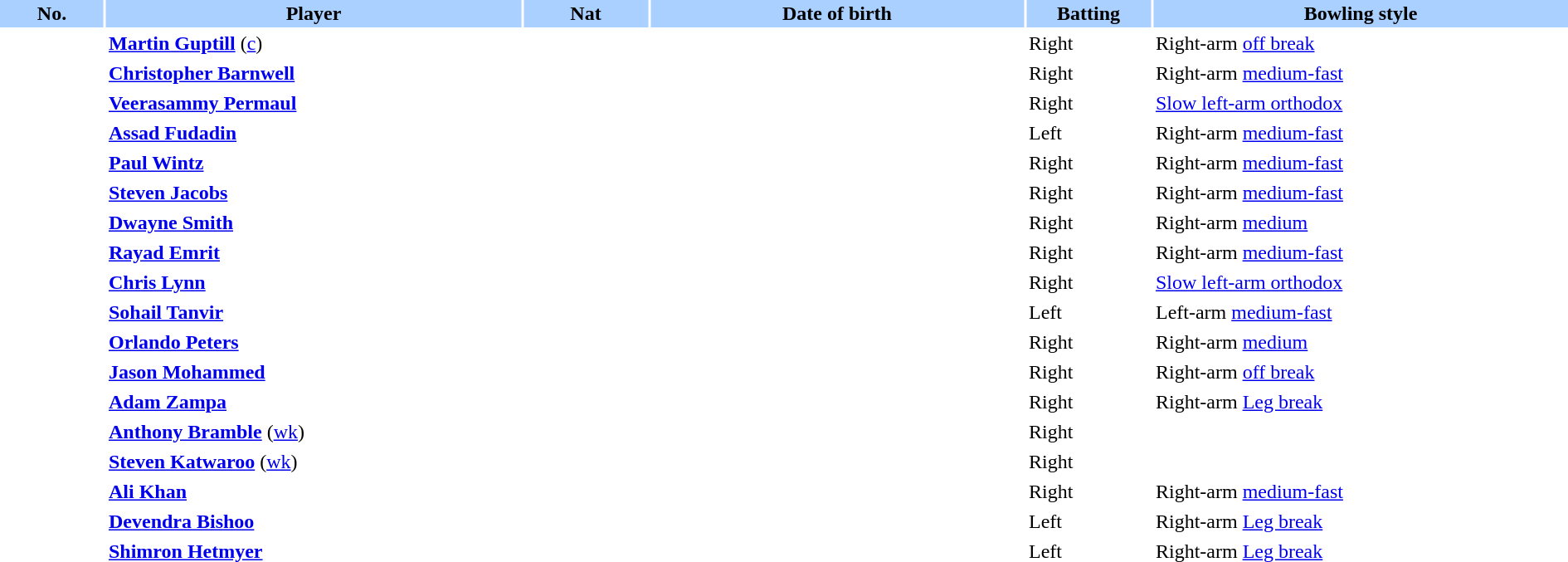<table border="0" cellspacing="2" cellpadding="2" style="width:100%;">
<tr style="background:#aad0ff;">
<th scope="col" style="width:5%;">No.</th>
<th scope="col" style="width:20%;">Player</th>
<th scope="col" style="width:6%;">Nat</th>
<th scope="col" style="width:18%;">Date of birth</th>
<th scope="col" style="width:6%;">Batting</th>
<th scope="col" style="width:20%;">Bowling style</th>
</tr>
<tr>
<td style="text-align:center"></td>
<td><strong><a href='#'>Martin Guptill</a></strong> (<a href='#'>c</a>)</td>
<td style="text-align:center"></td>
<td></td>
<td>Right</td>
<td>Right-arm <a href='#'>off break</a></td>
</tr>
<tr>
<td style="text-align:center"></td>
<td><strong><a href='#'>Christopher Barnwell</a></strong></td>
<td style="text-align:center"></td>
<td></td>
<td>Right</td>
<td>Right-arm <a href='#'>medium-fast</a></td>
</tr>
<tr>
<td style="text-align:center"></td>
<td><strong><a href='#'>Veerasammy Permaul</a></strong></td>
<td style="text-align:center"></td>
<td></td>
<td>Right</td>
<td><a href='#'>Slow left-arm orthodox</a></td>
</tr>
<tr>
<td style="text-align:center"></td>
<td><strong><a href='#'>Assad Fudadin</a></strong></td>
<td style="text-align:center"></td>
<td></td>
<td>Left</td>
<td>Right-arm <a href='#'>medium-fast</a></td>
</tr>
<tr>
<td style="text-align:center"></td>
<td><strong><a href='#'>Paul Wintz</a></strong></td>
<td style="text-align:center"></td>
<td></td>
<td>Right</td>
<td>Right-arm <a href='#'>medium-fast</a></td>
</tr>
<tr>
<td style="text-align:center"></td>
<td><strong><a href='#'>Steven Jacobs</a></strong></td>
<td style="text-align:center"></td>
<td></td>
<td>Right</td>
<td>Right-arm <a href='#'>medium-fast</a></td>
</tr>
<tr>
<td style="text-align:center"></td>
<td><strong><a href='#'>Dwayne Smith</a></strong></td>
<td style="text-align:center"></td>
<td></td>
<td>Right</td>
<td>Right-arm <a href='#'>medium</a></td>
</tr>
<tr>
<td style="text-align:center"></td>
<td><strong><a href='#'>Rayad Emrit</a></strong></td>
<td style="text-align:center"></td>
<td></td>
<td>Right</td>
<td>Right-arm <a href='#'>medium-fast</a></td>
</tr>
<tr>
<td style="text-align:center"></td>
<td><strong><a href='#'>Chris Lynn</a></strong></td>
<td style="text-align:center"></td>
<td></td>
<td>Right</td>
<td><a href='#'>Slow left-arm orthodox</a></td>
</tr>
<tr>
<td style="text-align:center"></td>
<td><strong><a href='#'>Sohail Tanvir</a></strong></td>
<td style="text-align:center"></td>
<td></td>
<td>Left</td>
<td>Left-arm <a href='#'>medium-fast</a></td>
</tr>
<tr>
<td style="text-align:center"></td>
<td><strong><a href='#'>Orlando Peters</a></strong></td>
<td style="text-align:center"></td>
<td></td>
<td>Right</td>
<td>Right-arm <a href='#'>medium</a></td>
</tr>
<tr>
<td style="text-align:center"></td>
<td><strong><a href='#'>Jason Mohammed</a></strong></td>
<td style="text-align:center"></td>
<td></td>
<td>Right</td>
<td>Right-arm <a href='#'>off break</a></td>
</tr>
<tr>
<td style="text-align:center"></td>
<td><strong><a href='#'>Adam Zampa</a></strong></td>
<td style="text-align:center"></td>
<td></td>
<td>Right</td>
<td>Right-arm <a href='#'>Leg break</a></td>
</tr>
<tr>
<td style="text-align:center"></td>
<td><strong><a href='#'>Anthony Bramble</a></strong> (<a href='#'>wk</a>)</td>
<td style="text-align:center"></td>
<td></td>
<td>Right</td>
<td></td>
</tr>
<tr>
<td style="text-align:center"></td>
<td><strong><a href='#'>Steven Katwaroo</a></strong> (<a href='#'>wk</a>)</td>
<td style="text-align:center"></td>
<td></td>
<td>Right</td>
<td></td>
</tr>
<tr>
<td style="text-align:center"></td>
<td><strong><a href='#'>Ali Khan</a></strong></td>
<td style="text-align:center"></td>
<td></td>
<td>Right</td>
<td>Right-arm <a href='#'>medium-fast</a></td>
</tr>
<tr>
<td style="text-align:center"></td>
<td><strong><a href='#'>Devendra Bishoo</a></strong></td>
<td style="text-align:center"></td>
<td></td>
<td>Left</td>
<td>Right-arm <a href='#'>Leg break</a></td>
</tr>
<tr>
<td style="text-align:center"></td>
<td><strong><a href='#'>Shimron Hetmyer</a></strong></td>
<td style="text-align:center"></td>
<td></td>
<td>Left</td>
<td>Right-arm <a href='#'>Leg break</a></td>
</tr>
<tr>
</tr>
</table>
